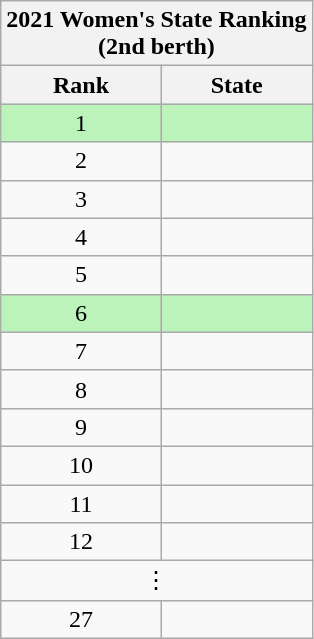<table class="wikitable" style="text-align:center">
<tr>
<th colspan=2>2021 Women's State Ranking<br>(2nd berth)</th>
</tr>
<tr>
<th>Rank</th>
<th>State</th>
</tr>
<tr>
<td bgcolor=#BBF3BB>1</td>
<td bgcolor=#BBF3BB align=left></td>
</tr>
<tr>
<td>2</td>
<td align=left></td>
</tr>
<tr>
<td>3</td>
<td align=left></td>
</tr>
<tr>
<td>4</td>
<td align=left></td>
</tr>
<tr>
<td>5</td>
<td align=left></td>
</tr>
<tr>
<td bgcolor=#BBF3BB>6</td>
<td bgcolor=#BBF3BB align=left></td>
</tr>
<tr>
<td>7</td>
<td align=left></td>
</tr>
<tr>
<td>8</td>
<td align=left></td>
</tr>
<tr>
<td>9</td>
<td align=left></td>
</tr>
<tr>
<td>10</td>
<td align=left></td>
</tr>
<tr>
<td>11</td>
<td align=left></td>
</tr>
<tr>
<td>12</td>
<td align=left></td>
</tr>
<tr>
<td colspan=2>⋮</td>
</tr>
<tr>
<td>27</td>
<td align=left></td>
</tr>
</table>
